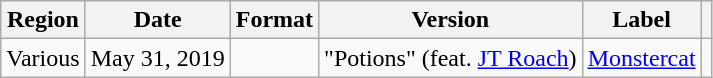<table class="wikitable plainrowheaders">
<tr>
<th>Region</th>
<th>Date</th>
<th>Format</th>
<th>Version</th>
<th>Label</th>
<th></th>
</tr>
<tr>
<td scope="row">Various</td>
<td>May 31, 2019</td>
<td></td>
<td>"Potions" (feat. <a href='#'>JT Roach</a>)</td>
<td><a href='#'>Monstercat</a></td>
<td></td>
</tr>
</table>
